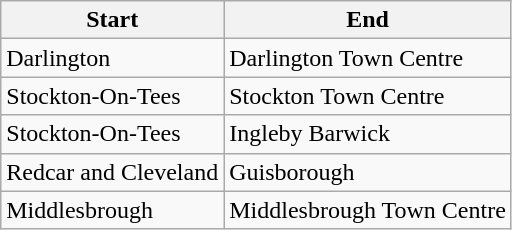<table class="wikitable">
<tr>
<th>Start</th>
<th>End</th>
</tr>
<tr>
<td>Darlington</td>
<td>Darlington Town Centre</td>
</tr>
<tr>
<td>Stockton-On-Tees</td>
<td>Stockton Town Centre</td>
</tr>
<tr>
<td>Stockton-On-Tees</td>
<td>Ingleby Barwick</td>
</tr>
<tr>
<td>Redcar and Cleveland</td>
<td>Guisborough</td>
</tr>
<tr>
<td>Middlesbrough</td>
<td>Middlesbrough Town Centre</td>
</tr>
</table>
